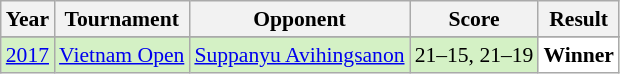<table class="sortable wikitable" style="font-size: 90%;">
<tr>
<th>Year</th>
<th>Tournament</th>
<th>Opponent</th>
<th>Score</th>
<th>Result</th>
</tr>
<tr>
</tr>
<tr style="background:#D4F1C5">
<td align="center"><a href='#'>2017</a></td>
<td align="left"><a href='#'>Vietnam Open</a></td>
<td align="left"> <a href='#'>Suppanyu Avihingsanon</a></td>
<td align="left">21–15, 21–19</td>
<td style="text-align:left; background:white"> <strong>Winner</strong></td>
</tr>
</table>
